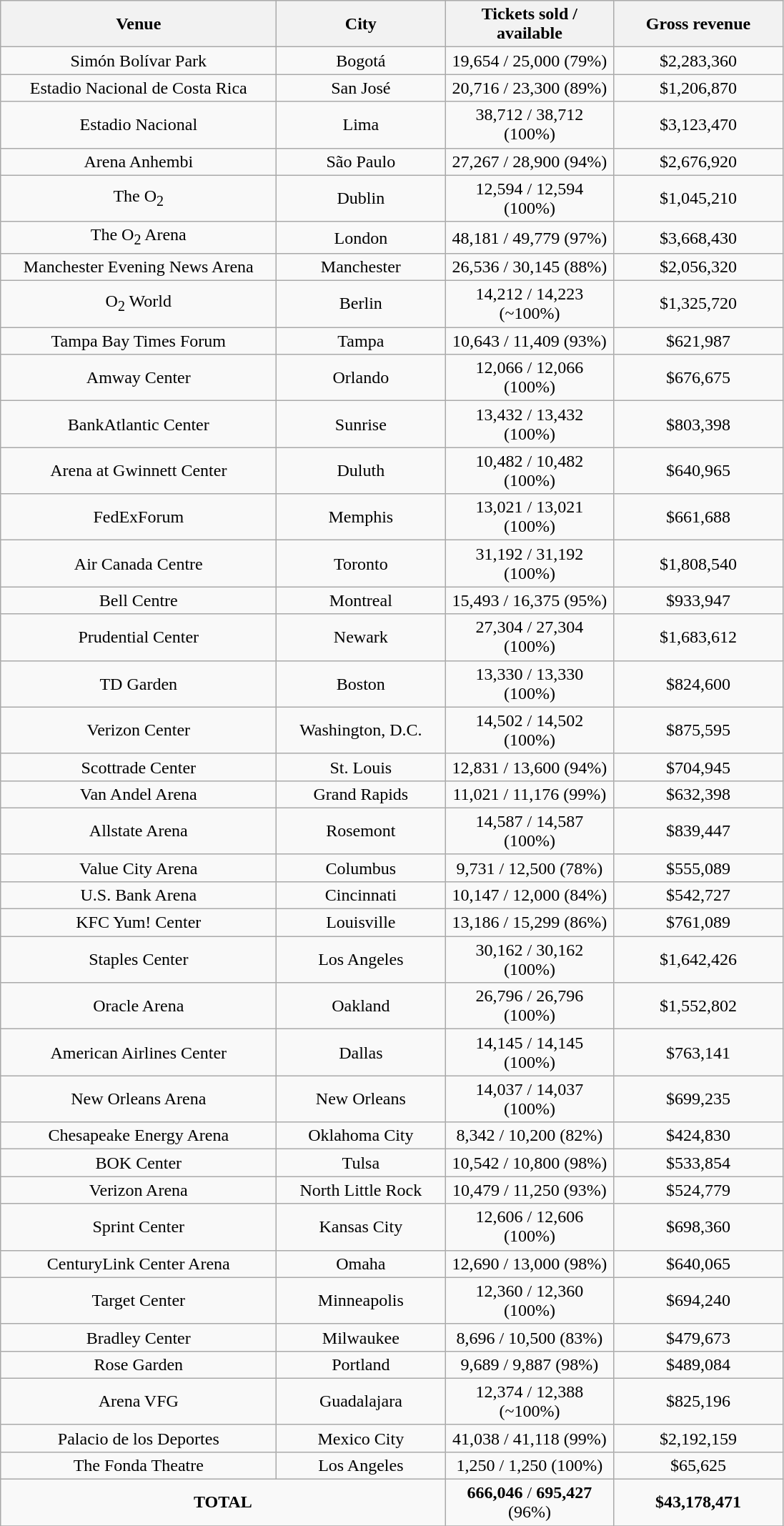<table class="wikitable" style="text-align:center">
<tr>
<th style="width:250px;">Venue</th>
<th style="width:150px;">City</th>
<th style="width:150px;">Tickets sold / available</th>
<th style="width:150px;">Gross revenue</th>
</tr>
<tr>
<td>Simón Bolívar Park</td>
<td>Bogotá</td>
<td>19,654 / 25,000 (79%)</td>
<td>$2,283,360</td>
</tr>
<tr>
<td>Estadio Nacional de Costa Rica</td>
<td>San José</td>
<td>20,716 / 23,300 (89%)</td>
<td>$1,206,870</td>
</tr>
<tr>
<td>Estadio Nacional</td>
<td>Lima</td>
<td>38,712 / 38,712 (100%)</td>
<td>$3,123,470</td>
</tr>
<tr>
<td>Arena Anhembi</td>
<td>São Paulo</td>
<td>27,267 / 28,900 (94%)</td>
<td>$2,676,920</td>
</tr>
<tr>
<td>The O<sub>2</sub></td>
<td>Dublin</td>
<td>12,594 / 12,594 (100%)</td>
<td>$1,045,210</td>
</tr>
<tr>
<td>The O<sub>2</sub> Arena</td>
<td>London</td>
<td>48,181 / 49,779 (97%)</td>
<td>$3,668,430</td>
</tr>
<tr>
<td>Manchester Evening News Arena</td>
<td>Manchester</td>
<td>26,536 / 30,145 (88%)</td>
<td>$2,056,320</td>
</tr>
<tr>
<td>O<sub>2</sub> World</td>
<td>Berlin</td>
<td>14,212 / 14,223 (~100%)</td>
<td>$1,325,720</td>
</tr>
<tr>
<td>Tampa Bay Times Forum</td>
<td>Tampa</td>
<td>10,643 / 11,409 (93%)</td>
<td>$621,987</td>
</tr>
<tr>
<td>Amway Center</td>
<td>Orlando</td>
<td>12,066 / 12,066 (100%)</td>
<td>$676,675</td>
</tr>
<tr>
<td>BankAtlantic Center</td>
<td>Sunrise</td>
<td>13,432 / 13,432 (100%)</td>
<td>$803,398</td>
</tr>
<tr>
<td>Arena at Gwinnett Center</td>
<td>Duluth</td>
<td>10,482 / 10,482 (100%)</td>
<td>$640,965</td>
</tr>
<tr>
<td>FedExForum</td>
<td>Memphis</td>
<td>13,021 / 13,021 (100%)</td>
<td>$661,688</td>
</tr>
<tr>
<td>Air Canada Centre</td>
<td>Toronto</td>
<td>31,192 / 31,192 (100%)</td>
<td>$1,808,540</td>
</tr>
<tr>
<td>Bell Centre</td>
<td>Montreal</td>
<td>15,493 / 16,375 (95%)</td>
<td>$933,947</td>
</tr>
<tr>
<td>Prudential Center</td>
<td>Newark</td>
<td>27,304 / 27,304 (100%)</td>
<td>$1,683,612</td>
</tr>
<tr>
<td>TD Garden</td>
<td>Boston</td>
<td>13,330 / 13,330 (100%)</td>
<td>$824,600</td>
</tr>
<tr>
<td>Verizon Center</td>
<td>Washington, D.C.</td>
<td>14,502 / 14,502 (100%)</td>
<td>$875,595</td>
</tr>
<tr>
<td>Scottrade Center</td>
<td>St. Louis</td>
<td>12,831 / 13,600 (94%)</td>
<td>$704,945</td>
</tr>
<tr>
<td>Van Andel Arena</td>
<td>Grand Rapids</td>
<td>11,021 / 11,176 (99%)</td>
<td>$632,398</td>
</tr>
<tr>
<td>Allstate Arena</td>
<td>Rosemont</td>
<td>14,587 / 14,587 (100%)</td>
<td>$839,447</td>
</tr>
<tr>
<td>Value City Arena</td>
<td>Columbus</td>
<td>9,731 / 12,500 (78%)</td>
<td>$555,089</td>
</tr>
<tr>
<td>U.S. Bank Arena</td>
<td>Cincinnati</td>
<td>10,147 / 12,000 (84%)</td>
<td>$542,727</td>
</tr>
<tr>
<td>KFC Yum! Center</td>
<td>Louisville</td>
<td>13,186 / 15,299 (86%)</td>
<td>$761,089</td>
</tr>
<tr>
<td>Staples Center</td>
<td>Los Angeles</td>
<td>30,162 / 30,162 (100%)</td>
<td>$1,642,426</td>
</tr>
<tr>
<td>Oracle Arena</td>
<td>Oakland</td>
<td>26,796 / 26,796 (100%)</td>
<td>$1,552,802</td>
</tr>
<tr>
<td>American Airlines Center</td>
<td>Dallas</td>
<td>14,145 / 14,145 (100%)</td>
<td>$763,141</td>
</tr>
<tr>
<td>New Orleans Arena</td>
<td>New Orleans</td>
<td>14,037 / 14,037 (100%)</td>
<td>$699,235</td>
</tr>
<tr>
<td>Chesapeake Energy Arena</td>
<td>Oklahoma City</td>
<td>8,342 / 10,200 (82%)</td>
<td>$424,830</td>
</tr>
<tr>
<td>BOK Center</td>
<td>Tulsa</td>
<td>10,542 / 10,800 (98%)</td>
<td>$533,854</td>
</tr>
<tr>
<td>Verizon Arena</td>
<td>North Little Rock</td>
<td>10,479 / 11,250 (93%)</td>
<td>$524,779</td>
</tr>
<tr>
<td>Sprint Center</td>
<td>Kansas City</td>
<td>12,606 / 12,606 (100%)</td>
<td>$698,360</td>
</tr>
<tr>
<td>CenturyLink Center Arena</td>
<td>Omaha</td>
<td>12,690 / 13,000 (98%)</td>
<td>$640,065</td>
</tr>
<tr>
<td>Target Center</td>
<td>Minneapolis</td>
<td>12,360 / 12,360 (100%)</td>
<td>$694,240</td>
</tr>
<tr>
<td>Bradley Center</td>
<td>Milwaukee</td>
<td>8,696 / 10,500 (83%)</td>
<td>$479,673</td>
</tr>
<tr>
<td>Rose Garden</td>
<td>Portland</td>
<td>9,689 / 9,887 (98%)</td>
<td>$489,084</td>
</tr>
<tr>
<td>Arena VFG</td>
<td>Guadalajara</td>
<td>12,374 / 12,388 (~100%)</td>
<td>$825,196</td>
</tr>
<tr>
<td>Palacio de los Deportes</td>
<td>Mexico City</td>
<td>41,038 / 41,118 (99%)</td>
<td>$2,192,159</td>
</tr>
<tr>
<td>The Fonda Theatre</td>
<td>Los Angeles</td>
<td>1,250 / 1,250 (100%)</td>
<td>$65,625</td>
</tr>
<tr>
<td colspan="2"><strong>TOTAL</strong></td>
<td><strong>666,046</strong> / <strong>695,427</strong> (96%)</td>
<td><strong>$43,178,471</strong></td>
</tr>
<tr>
</tr>
</table>
